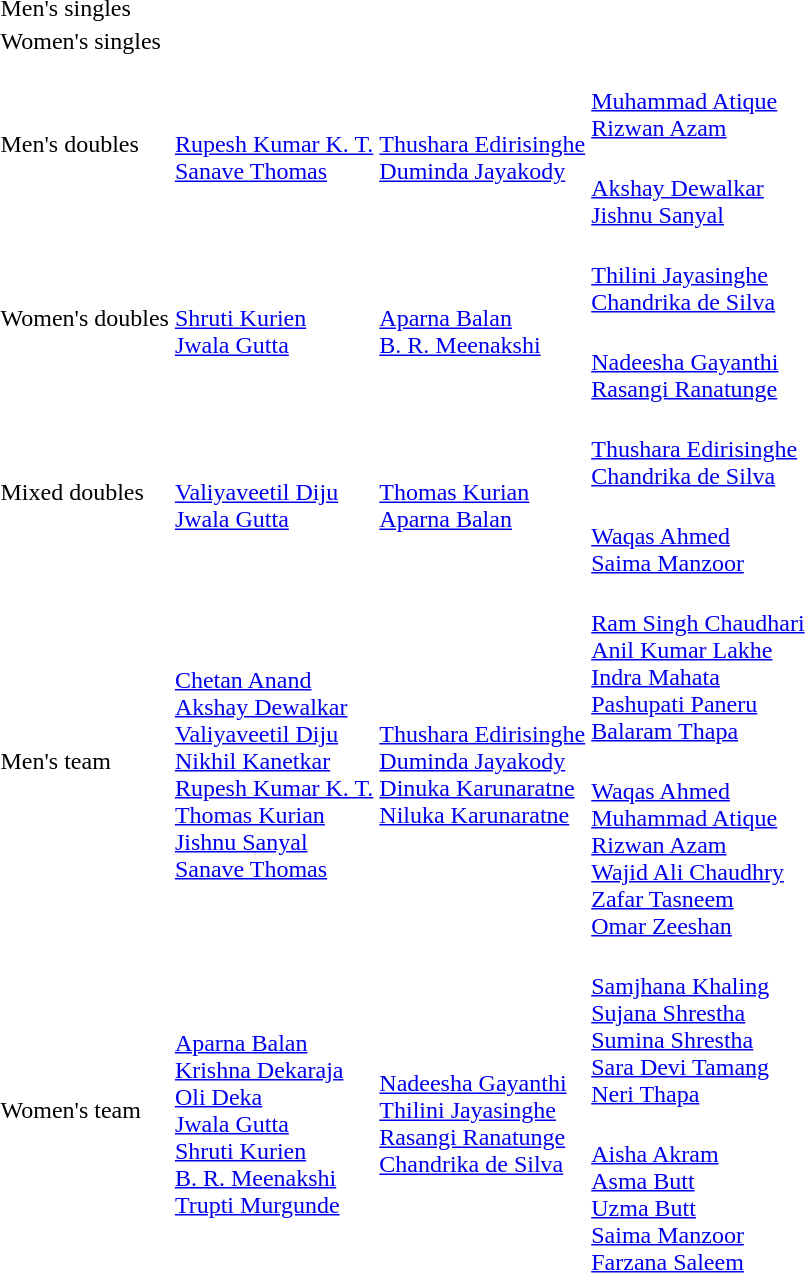<table>
<tr>
<td rowspan=2>Men's singles</td>
<td rowspan=2></td>
<td rowspan=2></td>
<td></td>
</tr>
<tr>
<td></td>
</tr>
<tr>
<td rowspan=2>Women's singles</td>
<td rowspan=2></td>
<td rowspan=2></td>
<td></td>
</tr>
<tr>
<td></td>
</tr>
<tr>
<td rowspan=2>Men's doubles</td>
<td rowspan=2><br><a href='#'>Rupesh Kumar K. T.</a><br><a href='#'>Sanave Thomas</a></td>
<td rowspan=2><br><a href='#'>Thushara Edirisinghe</a><br><a href='#'>Duminda Jayakody</a></td>
<td><br><a href='#'>Muhammad Atique</a><br><a href='#'>Rizwan Azam</a></td>
</tr>
<tr>
<td><br><a href='#'>Akshay Dewalkar</a><br><a href='#'>Jishnu Sanyal</a></td>
</tr>
<tr>
<td rowspan=2>Women's doubles</td>
<td rowspan=2><br><a href='#'>Shruti Kurien</a><br><a href='#'>Jwala Gutta</a></td>
<td rowspan=2><br><a href='#'>Aparna Balan</a><br><a href='#'>B. R. Meenakshi</a></td>
<td><br><a href='#'>Thilini Jayasinghe</a><br><a href='#'>Chandrika de Silva</a></td>
</tr>
<tr>
<td><br><a href='#'>Nadeesha Gayanthi</a><br><a href='#'>Rasangi Ranatunge</a></td>
</tr>
<tr>
<td rowspan=2>Mixed doubles</td>
<td rowspan=2><br><a href='#'>Valiyaveetil Diju</a><br><a href='#'>Jwala Gutta</a></td>
<td rowspan=2><br><a href='#'>Thomas Kurian</a><br><a href='#'>Aparna Balan</a></td>
<td><br><a href='#'>Thushara Edirisinghe</a><br><a href='#'>Chandrika de Silva</a></td>
</tr>
<tr>
<td><br><a href='#'>Waqas Ahmed</a><br><a href='#'>Saima Manzoor</a></td>
</tr>
<tr>
<td rowspan=2>Men's team</td>
<td rowspan=2><br><a href='#'>Chetan Anand</a><br><a href='#'>Akshay Dewalkar</a><br><a href='#'>Valiyaveetil Diju</a><br><a href='#'>Nikhil Kanetkar</a><br><a href='#'>Rupesh Kumar K. T.</a><br><a href='#'>Thomas Kurian</a><br><a href='#'>Jishnu Sanyal</a><br><a href='#'>Sanave Thomas</a></td>
<td rowspan=2><br><a href='#'>Thushara Edirisinghe</a><br><a href='#'>Duminda Jayakody</a><br><a href='#'>Dinuka Karunaratne</a><br><a href='#'>Niluka Karunaratne</a></td>
<td><br><a href='#'>Ram Singh Chaudhari</a><br><a href='#'>Anil Kumar Lakhe</a><br><a href='#'>Indra Mahata</a><br><a href='#'>Pashupati Paneru</a><br><a href='#'>Balaram Thapa</a></td>
</tr>
<tr>
<td><br><a href='#'>Waqas Ahmed</a><br><a href='#'>Muhammad Atique</a><br><a href='#'>Rizwan Azam</a><br><a href='#'>Wajid Ali Chaudhry</a><br><a href='#'>Zafar Tasneem</a><br><a href='#'>Omar Zeeshan</a></td>
</tr>
<tr>
<td rowspan=2>Women's team</td>
<td rowspan=2><br><a href='#'>Aparna Balan</a><br><a href='#'>Krishna Dekaraja</a><br><a href='#'>Oli Deka</a><br><a href='#'>Jwala Gutta</a><br><a href='#'>Shruti Kurien</a><br><a href='#'>B. R. Meenakshi</a><br><a href='#'>Trupti Murgunde</a></td>
<td rowspan=2><br><a href='#'>Nadeesha Gayanthi</a><br><a href='#'>Thilini Jayasinghe</a><br><a href='#'>Rasangi Ranatunge</a><br><a href='#'>Chandrika de Silva</a></td>
<td><br><a href='#'>Samjhana Khaling</a><br><a href='#'>Sujana Shrestha</a><br><a href='#'>Sumina Shrestha</a><br><a href='#'>Sara Devi Tamang</a><br><a href='#'>Neri Thapa</a></td>
</tr>
<tr>
<td><br><a href='#'>Aisha Akram</a><br><a href='#'>Asma Butt</a><br><a href='#'>Uzma Butt</a><br><a href='#'>Saima Manzoor</a><br><a href='#'>Farzana Saleem</a></td>
</tr>
</table>
